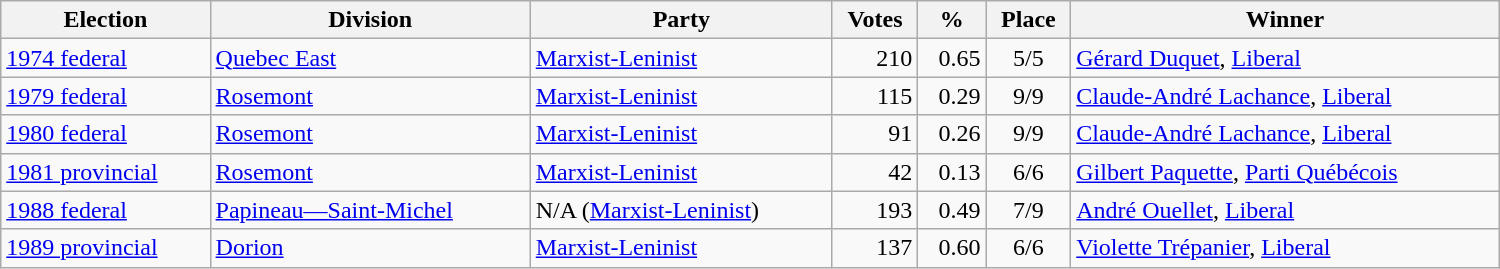<table class="wikitable" width="1000">
<tr>
<th align="left">Election</th>
<th align="left">Division</th>
<th align="left">Party</th>
<th align="right">Votes</th>
<th align="right">%</th>
<th align="center">Place</th>
<th align="center">Winner</th>
</tr>
<tr>
<td align="left"><a href='#'>1974 federal</a></td>
<td align="left"><a href='#'>Quebec East</a></td>
<td align="left"><a href='#'>Marxist-Leninist</a></td>
<td align="right">210</td>
<td align="right">0.65</td>
<td align="center">5/5</td>
<td align="left"><a href='#'>Gérard Duquet</a>, <a href='#'>Liberal</a></td>
</tr>
<tr>
<td align="left"><a href='#'>1979 federal</a></td>
<td align="left"><a href='#'>Rosemont</a></td>
<td align="left"><a href='#'>Marxist-Leninist</a></td>
<td align="right">115</td>
<td align="right">0.29</td>
<td align="center">9/9</td>
<td align="left"><a href='#'>Claude-André Lachance</a>, <a href='#'>Liberal</a></td>
</tr>
<tr>
<td align="left"><a href='#'>1980 federal</a></td>
<td align="left"><a href='#'>Rosemont</a></td>
<td align="left"><a href='#'>Marxist-Leninist</a></td>
<td align="right">91</td>
<td align="right">0.26</td>
<td align="center">9/9</td>
<td align="left"><a href='#'>Claude-André Lachance</a>, <a href='#'>Liberal</a></td>
</tr>
<tr>
<td align="left"><a href='#'>1981 provincial</a></td>
<td align="left"><a href='#'>Rosemont</a></td>
<td align="left"><a href='#'>Marxist-Leninist</a></td>
<td align="right">42</td>
<td align="right">0.13</td>
<td align="center">6/6</td>
<td align="left"><a href='#'>Gilbert Paquette</a>, <a href='#'>Parti Québécois</a></td>
</tr>
<tr>
<td align="left"><a href='#'>1988 federal</a></td>
<td align="left"><a href='#'>Papineau—Saint-Michel</a></td>
<td align="left">N/A (<a href='#'>Marxist-Leninist</a>)</td>
<td align="right">193</td>
<td align="right">0.49</td>
<td align="center">7/9</td>
<td align="left"><a href='#'>André Ouellet</a>, <a href='#'>Liberal</a></td>
</tr>
<tr>
<td align="left"><a href='#'>1989 provincial</a></td>
<td align="left"><a href='#'>Dorion</a></td>
<td align="left"><a href='#'>Marxist-Leninist</a></td>
<td align="right">137</td>
<td align="right">0.60</td>
<td align="center">6/6</td>
<td align="left"><a href='#'>Violette Trépanier</a>, <a href='#'>Liberal</a></td>
</tr>
</table>
